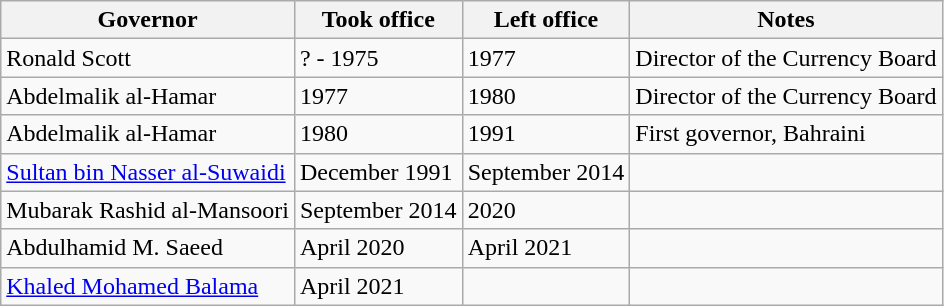<table class="wikitable">
<tr>
<th>Governor</th>
<th>Took office</th>
<th>Left office</th>
<th>Notes</th>
</tr>
<tr>
<td>Ronald Scott</td>
<td>? - 1975</td>
<td>1977</td>
<td>Director of the Currency Board</td>
</tr>
<tr>
<td>Abdelmalik al-Hamar</td>
<td>1977</td>
<td>1980</td>
<td>Director of the Currency Board</td>
</tr>
<tr>
<td>Abdelmalik al-Hamar</td>
<td>1980</td>
<td>1991</td>
<td>First governor, Bahraini</td>
</tr>
<tr>
<td><a href='#'>Sultan bin Nasser al-Suwaidi</a></td>
<td>December 1991</td>
<td>September 2014</td>
<td></td>
</tr>
<tr>
<td>Mubarak Rashid al-Mansoori</td>
<td>September 2014</td>
<td>2020</td>
<td></td>
</tr>
<tr>
<td>Abdulhamid M. Saeed</td>
<td>April 2020</td>
<td>April 2021</td>
<td></td>
</tr>
<tr>
<td><a href='#'>Khaled Mohamed Balama</a></td>
<td>April 2021</td>
<td></td>
<td></td>
</tr>
</table>
